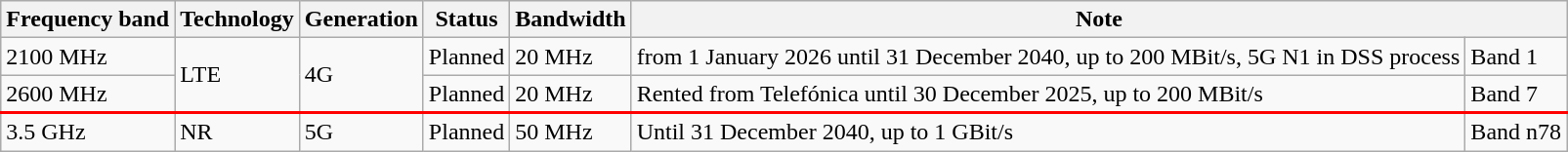<table class="wikitable">
<tr>
<th scope="col">Frequency band</th>
<th scope="col">Technology</th>
<th scope="col">Generation</th>
<th scope="col">Status</th>
<th scope="col">Bandwidth</th>
<th colspan="2">Note</th>
</tr>
<tr>
<td>2100 MHz</td>
<td rowspan="2">LTE</td>
<td rowspan="2">4G</td>
<td class="hintergrundfarbe3">Planned</td>
<td>20 MHz</td>
<td>from 1 January 2026 until 31 December 2040, up to 200 MBit/s, 5G N1 in DSS process</td>
<td>Band 1</td>
</tr>
<tr style="border-bottom:2px solid red;">
<td>2600 MHz</td>
<td class="hintergrundfarbe3">Planned</td>
<td>20 MHz</td>
<td>Rented from Telefónica until 30 December 2025, up to 200 MBit/s</td>
<td>Band 7</td>
</tr>
<tr>
<td>3.5 GHz</td>
<td rowspan="1">NR</td>
<td rowspan="1">5G</td>
<td class="hintergrundfarbe3">Planned</td>
<td>50 MHz</td>
<td>Until 31 December 2040, up to 1 GBit/s</td>
<td>Band n78</td>
</tr>
</table>
